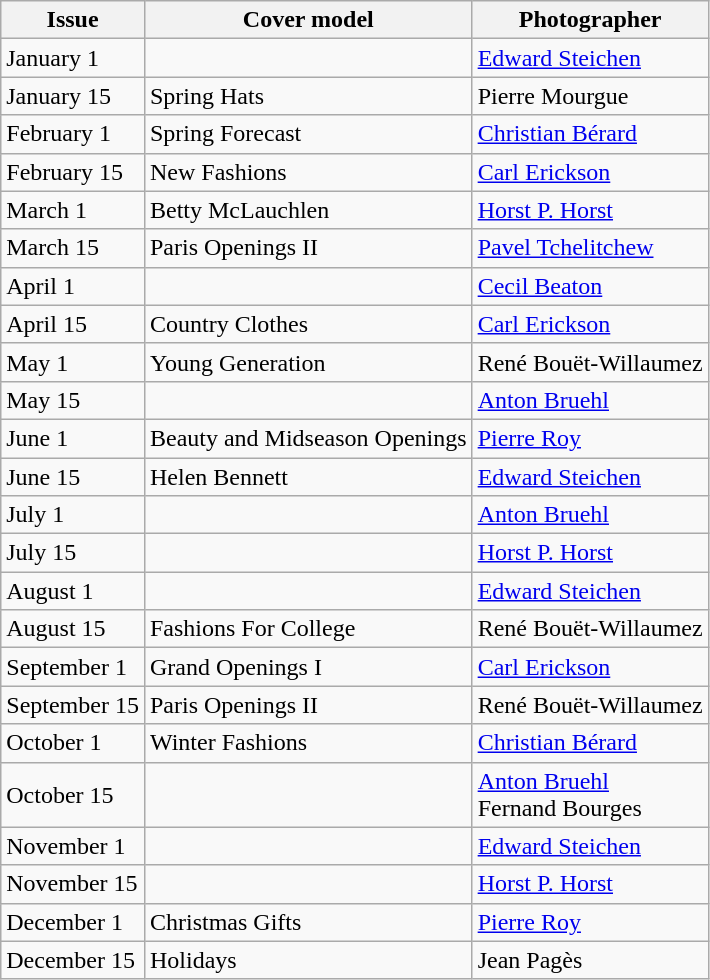<table class="sortable wikitable">
<tr>
<th>Issue</th>
<th>Cover model</th>
<th>Photographer</th>
</tr>
<tr>
<td>January 1</td>
<td></td>
<td><a href='#'>Edward Steichen</a></td>
</tr>
<tr>
<td>January 15</td>
<td>Spring Hats</td>
<td>Pierre Mourgue</td>
</tr>
<tr>
<td>February 1</td>
<td>Spring Forecast</td>
<td><a href='#'>Christian Bérard</a></td>
</tr>
<tr>
<td>February 15</td>
<td>New Fashions</td>
<td><a href='#'>Carl Erickson</a></td>
</tr>
<tr>
<td>March 1</td>
<td>Betty McLauchlen</td>
<td><a href='#'>Horst P. Horst</a></td>
</tr>
<tr>
<td>March 15</td>
<td>Paris Openings II</td>
<td><a href='#'>Pavel Tchelitchew</a></td>
</tr>
<tr>
<td>April 1</td>
<td></td>
<td><a href='#'>Cecil Beaton</a></td>
</tr>
<tr>
<td>April 15</td>
<td>Country Clothes</td>
<td><a href='#'>Carl Erickson</a></td>
</tr>
<tr>
<td>May 1</td>
<td>Young Generation</td>
<td>René Bouët-Willaumez</td>
</tr>
<tr>
<td>May 15</td>
<td></td>
<td><a href='#'>Anton Bruehl</a></td>
</tr>
<tr>
<td>June 1</td>
<td>Beauty and Midseason Openings</td>
<td><a href='#'>Pierre Roy</a></td>
</tr>
<tr>
<td>June 15</td>
<td>Helen Bennett</td>
<td><a href='#'>Edward Steichen</a></td>
</tr>
<tr>
<td>July 1</td>
<td></td>
<td><a href='#'>Anton Bruehl</a></td>
</tr>
<tr>
<td>July 15</td>
<td></td>
<td><a href='#'>Horst P. Horst</a></td>
</tr>
<tr>
<td>August 1</td>
<td></td>
<td><a href='#'>Edward Steichen</a></td>
</tr>
<tr>
<td>August 15</td>
<td>Fashions For College</td>
<td>René Bouët-Willaumez</td>
</tr>
<tr>
<td>September 1</td>
<td>Grand Openings I</td>
<td><a href='#'>Carl Erickson</a></td>
</tr>
<tr>
<td>September 15</td>
<td>Paris Openings II</td>
<td>René Bouët-Willaumez</td>
</tr>
<tr>
<td>October 1</td>
<td>Winter Fashions</td>
<td><a href='#'>Christian Bérard</a></td>
</tr>
<tr>
<td>October 15</td>
<td></td>
<td><a href='#'>Anton Bruehl</a> <br> Fernand Bourges</td>
</tr>
<tr>
<td>November 1</td>
<td></td>
<td><a href='#'>Edward Steichen</a></td>
</tr>
<tr>
<td>November 15</td>
<td></td>
<td><a href='#'>Horst P. Horst</a></td>
</tr>
<tr>
<td>December 1</td>
<td>Christmas Gifts</td>
<td><a href='#'>Pierre Roy</a></td>
</tr>
<tr>
<td>December 15</td>
<td>Holidays</td>
<td>Jean Pagès</td>
</tr>
</table>
